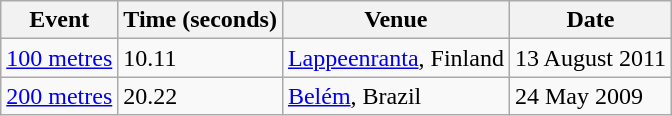<table class="wikitable">
<tr>
<th>Event</th>
<th>Time (seconds)</th>
<th>Venue</th>
<th>Date</th>
</tr>
<tr>
<td><a href='#'>100 metres</a></td>
<td>10.11</td>
<td><a href='#'>Lappeenranta</a>, Finland</td>
<td>13 August 2011</td>
</tr>
<tr>
<td><a href='#'>200 metres</a></td>
<td>20.22</td>
<td><a href='#'>Belém</a>, Brazil</td>
<td>24 May 2009</td>
</tr>
</table>
